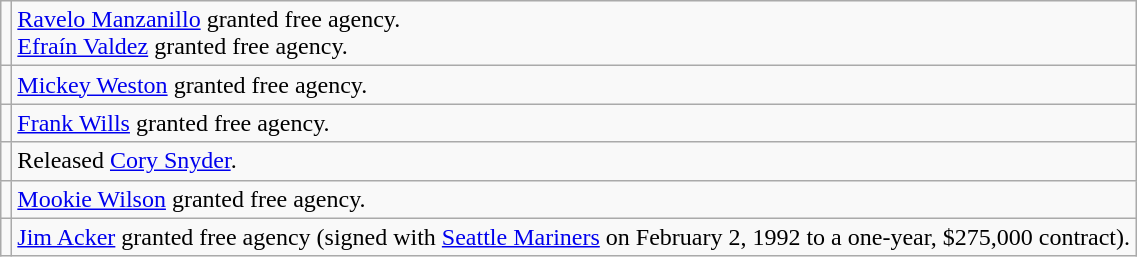<table class="wikitable">
<tr>
<td></td>
<td><a href='#'>Ravelo Manzanillo</a> granted free agency. <br><a href='#'>Efraín Valdez</a> granted free agency.</td>
</tr>
<tr>
<td></td>
<td><a href='#'>Mickey Weston</a> granted free agency.</td>
</tr>
<tr>
<td></td>
<td><a href='#'>Frank Wills</a> granted free agency.</td>
</tr>
<tr>
<td></td>
<td>Released <a href='#'>Cory Snyder</a>.</td>
</tr>
<tr>
<td></td>
<td><a href='#'>Mookie Wilson</a> granted free agency.</td>
</tr>
<tr>
<td></td>
<td><a href='#'>Jim Acker</a> granted free agency (signed with <a href='#'>Seattle Mariners</a> on February 2, 1992 to a one-year, $275,000 contract).</td>
</tr>
</table>
